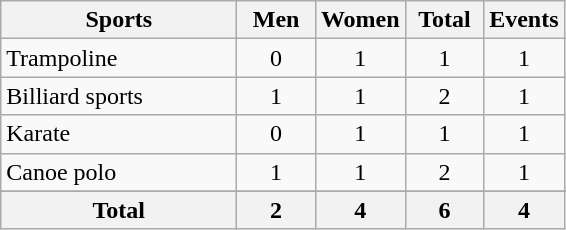<table class="wikitable sortable" style="text-align:center;">
<tr>
<th width=150>Sports</th>
<th width=45>Men</th>
<th width=45>Women</th>
<th width=45>Total</th>
<th width=45>Events</th>
</tr>
<tr>
<td align=left>Trampoline</td>
<td>0</td>
<td>1</td>
<td>1</td>
<td>1</td>
</tr>
<tr>
<td align=left>Billiard sports</td>
<td>1</td>
<td>1</td>
<td>2</td>
<td>1</td>
</tr>
<tr>
<td align=left>Karate</td>
<td>0</td>
<td>1</td>
<td>1</td>
<td>1</td>
</tr>
<tr>
<td align=left>Canoe polo</td>
<td>1</td>
<td>1</td>
<td>2</td>
<td>1</td>
</tr>
<tr>
</tr>
<tr class="sortbottom">
<th>Total</th>
<th>2</th>
<th>4</th>
<th>6</th>
<th>4</th>
</tr>
</table>
